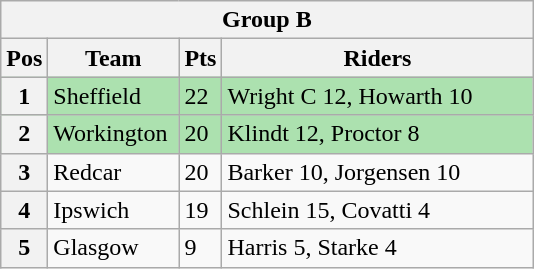<table class="wikitable">
<tr>
<th colspan="4">Group B</th>
</tr>
<tr>
<th width=20>Pos</th>
<th width=80>Team</th>
<th width=20>Pts</th>
<th width=200>Riders</th>
</tr>
<tr style="background:#ACE1AF;">
<th>1</th>
<td>Sheffield</td>
<td>22</td>
<td>Wright C 12, Howarth 10</td>
</tr>
<tr style="background:#ACE1AF;">
<th>2</th>
<td>Workington</td>
<td>20</td>
<td>Klindt 12, Proctor 8</td>
</tr>
<tr>
<th>3</th>
<td>Redcar</td>
<td>20</td>
<td>Barker 10, Jorgensen 10</td>
</tr>
<tr>
<th>4</th>
<td>Ipswich</td>
<td>19</td>
<td>Schlein 15, Covatti 4</td>
</tr>
<tr>
<th>5</th>
<td>Glasgow</td>
<td>9</td>
<td>Harris 5, Starke 4</td>
</tr>
</table>
